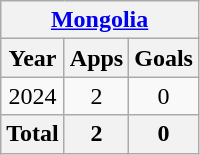<table class="wikitable" style="text-align:center">
<tr>
<th colspan=3><a href='#'>Mongolia</a></th>
</tr>
<tr>
<th>Year</th>
<th>Apps</th>
<th>Goals</th>
</tr>
<tr>
<td>2024</td>
<td>2</td>
<td>0</td>
</tr>
<tr>
<th>Total</th>
<th>2</th>
<th>0</th>
</tr>
</table>
